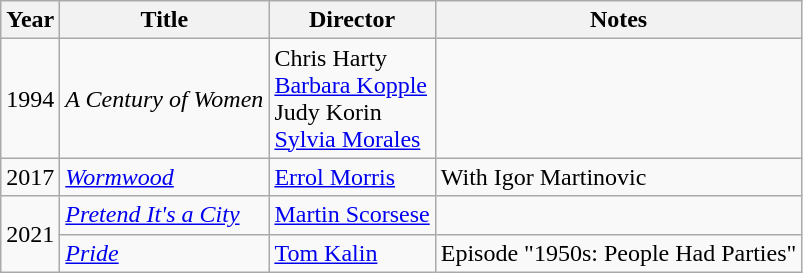<table class="wikitable">
<tr>
<th>Year</th>
<th>Title</th>
<th>Director</th>
<th>Notes</th>
</tr>
<tr>
<td>1994</td>
<td><em>A Century of Women</em></td>
<td>Chris Harty<br><a href='#'>Barbara Kopple</a><br>Judy Korin<br><a href='#'>Sylvia Morales</a></td>
<td></td>
</tr>
<tr>
<td>2017</td>
<td><em><a href='#'>Wormwood</a></em></td>
<td><a href='#'>Errol Morris</a></td>
<td>With Igor Martinovic</td>
</tr>
<tr>
<td rowspan=2>2021</td>
<td><em><a href='#'>Pretend It's a City</a></em></td>
<td><a href='#'>Martin Scorsese</a></td>
<td></td>
</tr>
<tr>
<td><em><a href='#'>Pride</a></em></td>
<td><a href='#'>Tom Kalin</a></td>
<td>Episode "1950s: People Had Parties"</td>
</tr>
</table>
